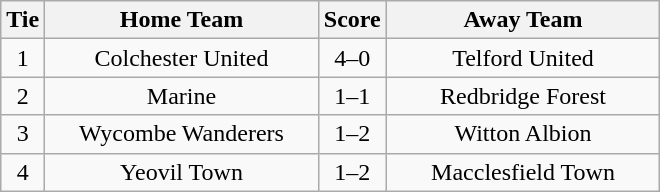<table class="wikitable" style="text-align:center;">
<tr>
<th width=20>Tie</th>
<th width=175>Home Team</th>
<th width=20>Score</th>
<th width=175>Away Team</th>
</tr>
<tr>
<td>1</td>
<td>Colchester United</td>
<td>4–0</td>
<td>Telford United</td>
</tr>
<tr>
<td>2</td>
<td>Marine</td>
<td>1–1</td>
<td>Redbridge Forest</td>
</tr>
<tr>
<td>3</td>
<td>Wycombe Wanderers</td>
<td>1–2</td>
<td>Witton Albion</td>
</tr>
<tr>
<td>4</td>
<td>Yeovil Town</td>
<td>1–2</td>
<td>Macclesfield Town</td>
</tr>
</table>
